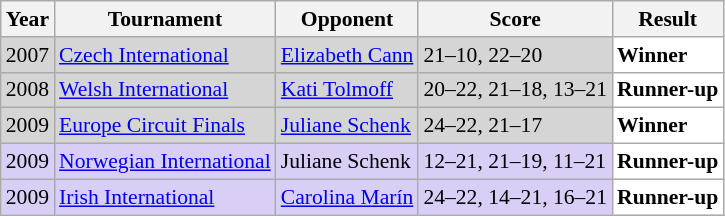<table class="sortable wikitable" style="font-size: 90%;">
<tr>
<th>Year</th>
<th>Tournament</th>
<th>Opponent</th>
<th>Score</th>
<th>Result</th>
</tr>
<tr style="background:#D5D5D5">
<td align="center">2007</td>
<td align="left"><a href='#'>Czech International</a></td>
<td align="left"> <a href='#'>Elizabeth Cann</a></td>
<td align="left">21–10, 22–20</td>
<td style="text-align:left; background:white"> <strong>Winner</strong></td>
</tr>
<tr style="background:#D5D5D5">
<td align="center">2008</td>
<td align="left"><a href='#'>Welsh International</a></td>
<td align="left"> <a href='#'>Kati Tolmoff</a></td>
<td align="left">20–22, 21–18, 13–21</td>
<td style="text-align:left; background:white"> <strong>Runner-up</strong></td>
</tr>
<tr style="background:#D5D5D5">
<td align="center">2009</td>
<td align="left"><a href='#'>Europe Circuit Finals</a></td>
<td align="left"> <a href='#'>Juliane Schenk</a></td>
<td align="left">24–22, 21–17</td>
<td style="text-align:left; background:white"> <strong>Winner</strong></td>
</tr>
<tr style="background:#D8CEF6">
<td align="center">2009</td>
<td align="left"><a href='#'>Norwegian International</a></td>
<td align="left"> Juliane Schenk</td>
<td align="left">12–21, 21–19, 11–21</td>
<td style="text-align:left; background:white"> <strong>Runner-up</strong></td>
</tr>
<tr style="background:#D8CEF6">
<td align="center">2009</td>
<td align="left"><a href='#'>Irish International</a></td>
<td align="left"> <a href='#'>Carolina Marín</a></td>
<td align="left">24–22, 14–21, 16–21</td>
<td style="text-align:left; background:white"> <strong>Runner-up</strong></td>
</tr>
</table>
